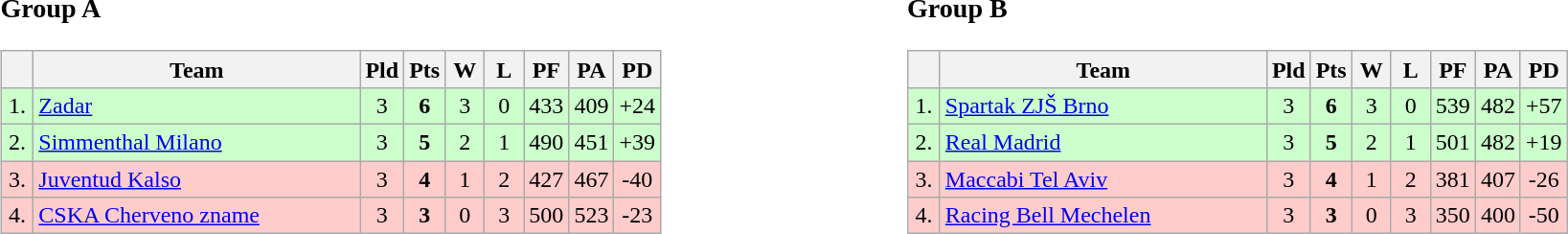<table>
<tr>
<td style="vertical-align:top; width:33%;"><br><h3>Group A</h3><table class="wikitable" style="text-align:center">
<tr>
<th width=15></th>
<th width=220>Team</th>
<th width=20>Pld</th>
<th width=20>Pts</th>
<th width=20>W</th>
<th width=20>L</th>
<th width=20>PF</th>
<th width=20>PA</th>
<th width=20>PD</th>
</tr>
<tr style="background: #ccffcc;">
<td>1.</td>
<td align=left> <a href='#'>Zadar</a></td>
<td>3</td>
<td><strong>6</strong></td>
<td>3</td>
<td>0</td>
<td>433</td>
<td>409</td>
<td>+24</td>
</tr>
<tr style="background: #ccffcc;">
<td>2.</td>
<td align=left> <a href='#'>Simmenthal Milano</a></td>
<td>3</td>
<td><strong>5</strong></td>
<td>2</td>
<td>1</td>
<td>490</td>
<td>451</td>
<td>+39</td>
</tr>
<tr style="background: #ffcccc;">
<td>3.</td>
<td align=left> <a href='#'>Juventud Kalso</a></td>
<td>3</td>
<td><strong>4</strong></td>
<td>1</td>
<td>2</td>
<td>427</td>
<td>467</td>
<td>-40</td>
</tr>
<tr style="background: #ffcccc;">
<td>4.</td>
<td align=left> <a href='#'>CSKA Cherveno zname</a></td>
<td>3</td>
<td><strong>3</strong></td>
<td>0</td>
<td>3</td>
<td>500</td>
<td>523</td>
<td>-23</td>
</tr>
</table>
</td>
<td style="vertical-align:top; width:33%;"><br><h3>Group B</h3><table class="wikitable" style="text-align:center">
<tr>
<th width=15></th>
<th width=220>Team</th>
<th width=20>Pld</th>
<th width=20>Pts</th>
<th width=20>W</th>
<th width=20>L</th>
<th width=20>PF</th>
<th width=20>PA</th>
<th width=20>PD</th>
</tr>
<tr style="background: #ccffcc;">
<td>1.</td>
<td align=left> <a href='#'>Spartak ZJŠ Brno</a></td>
<td>3</td>
<td><strong>6</strong></td>
<td>3</td>
<td>0</td>
<td>539</td>
<td>482</td>
<td>+57</td>
</tr>
<tr style="background: #ccffcc;">
<td>2.</td>
<td align=left> <a href='#'>Real Madrid</a></td>
<td>3</td>
<td><strong>5</strong></td>
<td>2</td>
<td>1</td>
<td>501</td>
<td>482</td>
<td>+19</td>
</tr>
<tr style="background: #ffcccc;">
<td>3.</td>
<td align=left> <a href='#'>Maccabi Tel Aviv</a></td>
<td>3</td>
<td><strong>4</strong></td>
<td>1</td>
<td>2</td>
<td>381</td>
<td>407</td>
<td>-26</td>
</tr>
<tr style="background: #ffcccc;">
<td>4.</td>
<td align=left> <a href='#'>Racing Bell Mechelen</a></td>
<td>3</td>
<td><strong>3</strong></td>
<td>0</td>
<td>3</td>
<td>350</td>
<td>400</td>
<td>-50</td>
</tr>
</table>
</td>
</tr>
</table>
